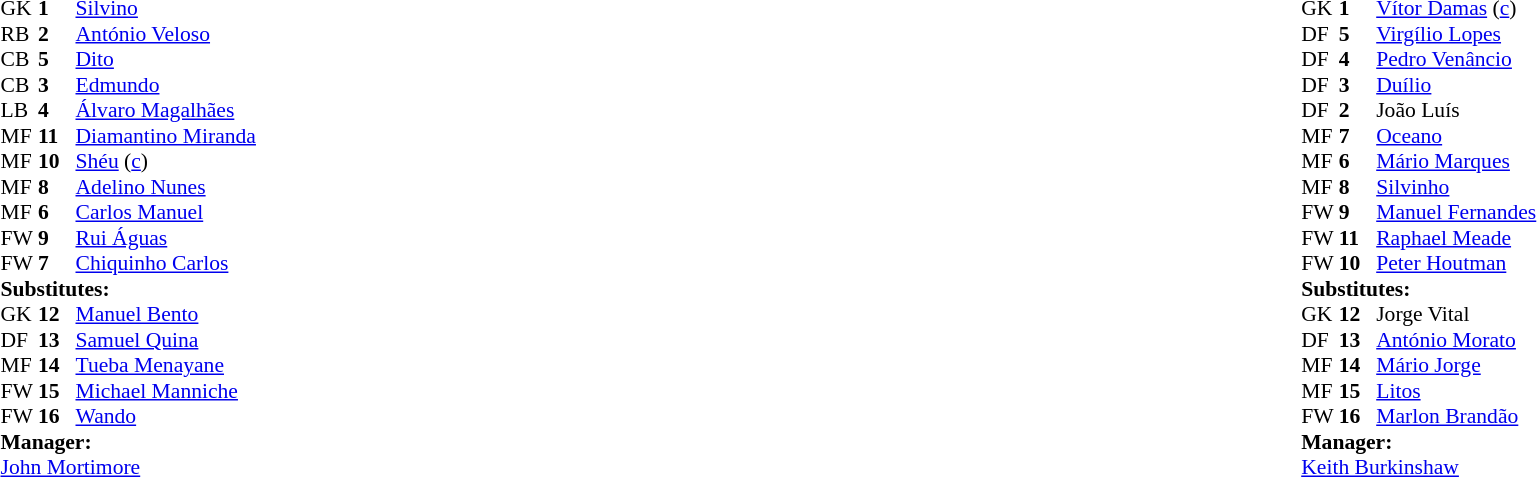<table width="100%">
<tr>
<td valign="top" width="50%"><br><table style="font-size: 90%" cellspacing="0" cellpadding="0">
<tr>
<td colspan="4"></td>
</tr>
<tr>
<th width=25></th>
<th width=25></th>
</tr>
<tr>
<td>GK</td>
<td><strong>1</strong></td>
<td> <a href='#'>Silvino</a></td>
</tr>
<tr>
<td>RB</td>
<td><strong>2</strong></td>
<td> <a href='#'>António Veloso</a></td>
<td></td>
</tr>
<tr>
<td>CB</td>
<td><strong>5</strong></td>
<td> <a href='#'>Dito</a></td>
</tr>
<tr>
<td>CB</td>
<td><strong>3</strong></td>
<td> <a href='#'>Edmundo</a></td>
<td></td>
</tr>
<tr>
<td>LB</td>
<td><strong>4</strong></td>
<td> <a href='#'>Álvaro Magalhães</a></td>
</tr>
<tr>
<td>MF</td>
<td><strong>11</strong></td>
<td> <a href='#'>Diamantino Miranda</a></td>
<td></td>
</tr>
<tr>
<td>MF</td>
<td><strong>10</strong></td>
<td> <a href='#'>Shéu</a> (<a href='#'>c</a>)</td>
</tr>
<tr>
<td>MF</td>
<td><strong>8</strong></td>
<td> <a href='#'>Adelino Nunes</a></td>
<td></td>
<td></td>
</tr>
<tr>
<td>MF</td>
<td><strong>6</strong></td>
<td> <a href='#'>Carlos Manuel</a></td>
<td></td>
</tr>
<tr>
<td>FW</td>
<td><strong>9</strong></td>
<td> <a href='#'>Rui Águas</a></td>
</tr>
<tr>
<td>FW</td>
<td><strong>7</strong></td>
<td> <a href='#'>Chiquinho Carlos</a></td>
<td></td>
<td></td>
</tr>
<tr>
<td colspan=3><strong>Substitutes:</strong></td>
</tr>
<tr>
<td>GK</td>
<td><strong>12</strong></td>
<td> <a href='#'>Manuel Bento</a></td>
</tr>
<tr>
<td>DF</td>
<td><strong>13</strong></td>
<td> <a href='#'>Samuel Quina</a></td>
</tr>
<tr>
<td>MF</td>
<td><strong>14</strong></td>
<td> <a href='#'>Tueba Menayane</a></td>
<td></td>
<td></td>
</tr>
<tr>
<td>FW</td>
<td><strong>15</strong></td>
<td> <a href='#'>Michael Manniche</a></td>
</tr>
<tr>
<td>FW</td>
<td><strong>16</strong></td>
<td> <a href='#'>Wando</a></td>
<td></td>
<td></td>
</tr>
<tr>
<td colspan=3><strong>Manager:</strong></td>
</tr>
<tr>
<td colspan=4> <a href='#'>John Mortimore</a></td>
</tr>
</table>
</td>
<td valign="top"></td>
<td valign="top" width="50%"><br><table style="font-size: 90%" cellspacing="0" cellpadding="0" align=center>
<tr>
<td colspan="4"></td>
</tr>
<tr>
<th width=25></th>
<th width=25></th>
</tr>
<tr>
<td>GK</td>
<td><strong>1</strong></td>
<td> <a href='#'>Vítor Damas</a> (<a href='#'>c</a>)</td>
</tr>
<tr>
<td>DF</td>
<td><strong>5</strong></td>
<td> <a href='#'>Virgílio Lopes</a></td>
<td></td>
<td></td>
</tr>
<tr>
<td>DF</td>
<td><strong>4</strong></td>
<td> <a href='#'>Pedro Venâncio</a></td>
</tr>
<tr>
<td>DF</td>
<td><strong>3</strong></td>
<td> <a href='#'>Duílio</a></td>
<td></td>
<td></td>
</tr>
<tr>
<td>DF</td>
<td><strong>2</strong></td>
<td> João Luís</td>
</tr>
<tr>
<td>MF</td>
<td><strong>7</strong></td>
<td> <a href='#'>Oceano</a></td>
<td></td>
</tr>
<tr>
<td>MF</td>
<td><strong>6</strong></td>
<td> <a href='#'>Mário Marques</a></td>
<td></td>
</tr>
<tr>
<td>MF</td>
<td><strong>8</strong></td>
<td> <a href='#'>Silvinho</a></td>
</tr>
<tr>
<td>FW</td>
<td><strong>9</strong></td>
<td> <a href='#'>Manuel Fernandes</a></td>
</tr>
<tr>
<td>FW</td>
<td><strong>11</strong></td>
<td> <a href='#'>Raphael Meade</a></td>
</tr>
<tr>
<td>FW</td>
<td><strong>10</strong></td>
<td> <a href='#'>Peter Houtman</a></td>
</tr>
<tr>
<td colspan=3><strong>Substitutes:</strong></td>
</tr>
<tr>
</tr>
<tr>
<td>GK</td>
<td><strong>12</strong></td>
<td> Jorge Vital</td>
</tr>
<tr>
<td>DF</td>
<td><strong>13</strong></td>
<td> <a href='#'>António Morato</a></td>
</tr>
<tr>
<td>MF</td>
<td><strong>14</strong></td>
<td> <a href='#'>Mário Jorge</a></td>
<td></td>
<td></td>
</tr>
<tr>
<td>MF</td>
<td><strong>15</strong></td>
<td> <a href='#'>Litos</a></td>
</tr>
<tr>
<td>FW</td>
<td><strong>16</strong></td>
<td> <a href='#'>Marlon Brandão</a></td>
<td></td>
<td></td>
</tr>
<tr>
<td colspan=3><strong>Manager:</strong></td>
</tr>
<tr>
<td colspan=4> <a href='#'>Keith Burkinshaw</a></td>
</tr>
</table>
</td>
</tr>
</table>
